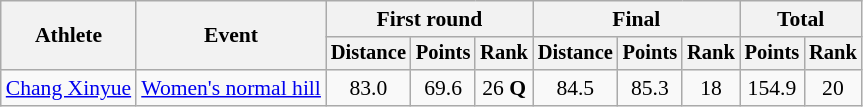<table class="wikitable" style="font-size:90%">
<tr>
<th rowspan=2>Athlete</th>
<th rowspan=2>Event</th>
<th colspan=3>First round</th>
<th colspan=3>Final</th>
<th colspan=2>Total</th>
</tr>
<tr style="font-size:95%">
<th>Distance</th>
<th>Points</th>
<th>Rank</th>
<th>Distance</th>
<th>Points</th>
<th>Rank</th>
<th>Points</th>
<th>Rank</th>
</tr>
<tr align=center>
<td align=left><a href='#'>Chang Xinyue</a></td>
<td align=left><a href='#'>Women's normal hill</a></td>
<td>83.0</td>
<td>69.6</td>
<td>26 <strong>Q</strong></td>
<td>84.5</td>
<td>85.3</td>
<td>18</td>
<td>154.9</td>
<td>20</td>
</tr>
</table>
